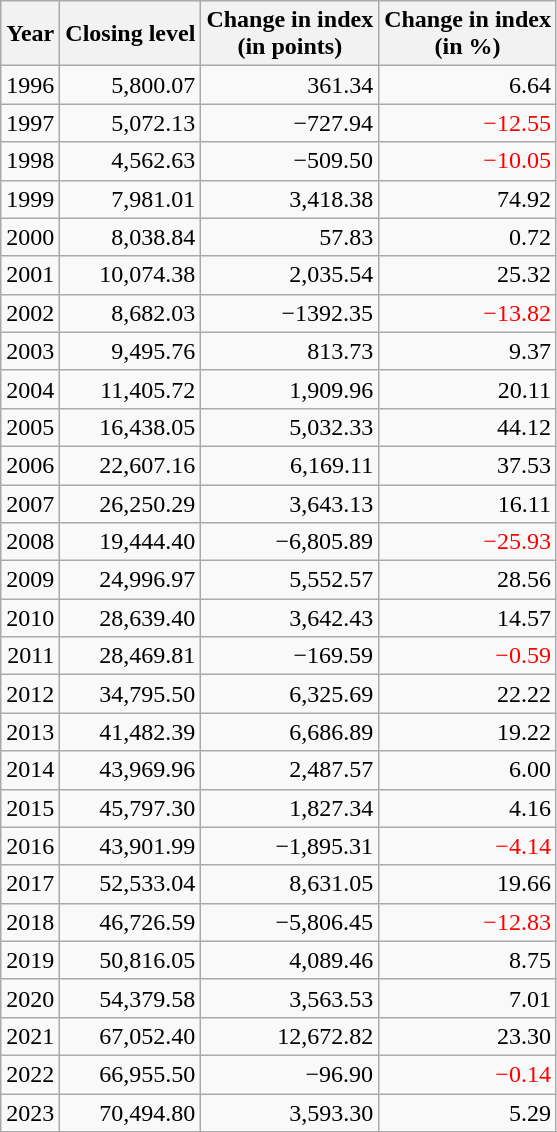<table class="wikitable sortable" style="text-align:right;">
<tr>
<th>Year</th>
<th>Closing level</th>
<th>Change in index<br>(in points)</th>
<th>Change in index<br>(in %)</th>
</tr>
<tr>
<td>1996</td>
<td>5,800.07</td>
<td>361.34</td>
<td>6.64</td>
</tr>
<tr>
<td>1997</td>
<td>5,072.13</td>
<td>−727.94</td>
<td style="color:red">−12.55</td>
</tr>
<tr>
<td>1998</td>
<td>4,562.63</td>
<td>−509.50</td>
<td style="color:red">−10.05</td>
</tr>
<tr>
<td>1999</td>
<td>7,981.01</td>
<td>3,418.38</td>
<td>74.92</td>
</tr>
<tr>
<td>2000</td>
<td>8,038.84</td>
<td>57.83</td>
<td>0.72</td>
</tr>
<tr>
<td>2001</td>
<td>10,074.38</td>
<td>2,035.54</td>
<td>25.32</td>
</tr>
<tr>
<td>2002</td>
<td>8,682.03</td>
<td>−1392.35</td>
<td style="color:red">−13.82</td>
</tr>
<tr>
<td>2003</td>
<td>9,495.76</td>
<td>813.73</td>
<td>9.37</td>
</tr>
<tr>
<td>2004</td>
<td>11,405.72</td>
<td>1,909.96</td>
<td>20.11</td>
</tr>
<tr>
<td>2005</td>
<td>16,438.05</td>
<td>5,032.33</td>
<td>44.12</td>
</tr>
<tr>
<td>2006</td>
<td>22,607.16</td>
<td>6,169.11</td>
<td>37.53</td>
</tr>
<tr>
<td>2007</td>
<td>26,250.29</td>
<td>3,643.13</td>
<td>16.11</td>
</tr>
<tr>
<td>2008</td>
<td>19,444.40</td>
<td>−6,805.89</td>
<td style="color:red">−25.93</td>
</tr>
<tr>
<td>2009</td>
<td>24,996.97</td>
<td>5,552.57</td>
<td>28.56</td>
</tr>
<tr>
<td>2010</td>
<td>28,639.40</td>
<td>3,642.43</td>
<td>14.57</td>
</tr>
<tr>
<td>2011</td>
<td>28,469.81</td>
<td>−169.59</td>
<td style="color:red">−0.59</td>
</tr>
<tr>
<td>2012</td>
<td>34,795.50</td>
<td>6,325.69</td>
<td>22.22</td>
</tr>
<tr>
<td>2013</td>
<td>41,482.39</td>
<td>6,686.89</td>
<td>19.22</td>
</tr>
<tr>
<td>2014</td>
<td>43,969.96</td>
<td>2,487.57</td>
<td>6.00</td>
</tr>
<tr>
<td>2015</td>
<td>45,797.30</td>
<td>1,827.34</td>
<td>4.16</td>
</tr>
<tr>
<td>2016</td>
<td>43,901.99</td>
<td>−1,895.31</td>
<td style="color:red">−4.14</td>
</tr>
<tr>
<td>2017</td>
<td>52,533.04</td>
<td>8,631.05</td>
<td>19.66</td>
</tr>
<tr>
<td>2018</td>
<td>46,726.59</td>
<td>−5,806.45</td>
<td style="color:red">−12.83</td>
</tr>
<tr>
<td>2019</td>
<td>50,816.05</td>
<td>4,089.46</td>
<td>8.75</td>
</tr>
<tr>
<td>2020</td>
<td>54,379.58</td>
<td>3,563.53</td>
<td>7.01</td>
</tr>
<tr>
<td>2021</td>
<td>67,052.40</td>
<td>12,672.82</td>
<td>23.30</td>
</tr>
<tr>
<td>2022</td>
<td>66,955.50</td>
<td>−96.90</td>
<td style="color:red">−0.14</td>
</tr>
<tr>
<td>2023</td>
<td>70,494.80</td>
<td>3,593.30</td>
<td>5.29</td>
</tr>
<tr>
</tr>
</table>
